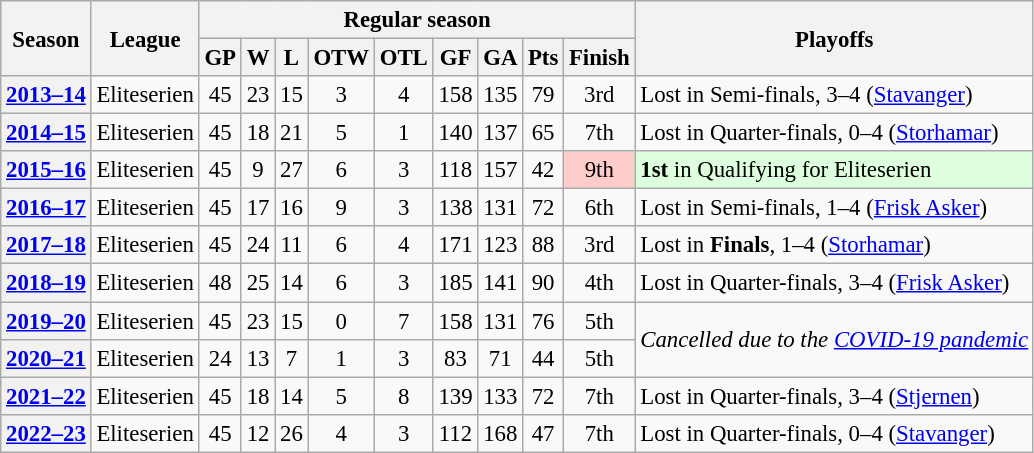<table class="wikitable" style="text-align: center; font-size: 95%">
<tr>
<th rowspan="2">Season</th>
<th rowspan="2">League</th>
<th colspan="9">Regular season</th>
<th rowspan="2">Playoffs</th>
</tr>
<tr>
<th>GP</th>
<th>W</th>
<th>L</th>
<th>OTW</th>
<th>OTL</th>
<th>GF</th>
<th>GA</th>
<th>Pts</th>
<th>Finish</th>
</tr>
<tr>
<th><a href='#'>2013–14</a></th>
<td>Eliteserien</td>
<td>45</td>
<td>23</td>
<td>15</td>
<td>3</td>
<td>4</td>
<td>158</td>
<td>135</td>
<td>79</td>
<td>3rd</td>
<td align="left">Lost in Semi-finals, 3–4 (<a href='#'>Stavanger</a>)</td>
</tr>
<tr>
<th><a href='#'>2014–15</a></th>
<td>Eliteserien</td>
<td>45</td>
<td>18</td>
<td>21</td>
<td>5</td>
<td>1</td>
<td>140</td>
<td>137</td>
<td>65</td>
<td>7th</td>
<td align="left">Lost in Quarter-finals, 0–4 (<a href='#'>Storhamar</a>)</td>
</tr>
<tr>
<th><a href='#'>2015–16</a></th>
<td>Eliteserien</td>
<td>45</td>
<td>9</td>
<td>27</td>
<td>6</td>
<td>3</td>
<td>118</td>
<td>157</td>
<td>42</td>
<td bgcolor="#FFCCCC">9th</td>
<td align="left" bgcolor="#ddffdd"><strong>1st</strong> in Qualifying for Eliteserien</td>
</tr>
<tr>
<th><a href='#'>2016–17</a></th>
<td>Eliteserien</td>
<td>45</td>
<td>17</td>
<td>16</td>
<td>9</td>
<td>3</td>
<td>138</td>
<td>131</td>
<td>72</td>
<td>6th</td>
<td align="left">Lost in Semi-finals, 1–4 (<a href='#'>Frisk Asker</a>)</td>
</tr>
<tr>
<th><a href='#'>2017–18</a></th>
<td>Eliteserien</td>
<td>45</td>
<td>24</td>
<td>11</td>
<td>6</td>
<td>4</td>
<td>171</td>
<td>123</td>
<td>88</td>
<td>3rd</td>
<td align="left">Lost in <strong>Finals</strong>, 1–4 (<a href='#'>Storhamar</a>)</td>
</tr>
<tr>
<th><a href='#'>2018–19</a></th>
<td>Eliteserien</td>
<td>48</td>
<td>25</td>
<td>14</td>
<td>6</td>
<td>3</td>
<td>185</td>
<td>141</td>
<td>90</td>
<td>4th</td>
<td align="left">Lost in Quarter-finals, 3–4 (<a href='#'>Frisk Asker</a>)</td>
</tr>
<tr>
<th><a href='#'>2019–20</a></th>
<td>Eliteserien</td>
<td>45</td>
<td>23</td>
<td>15</td>
<td>0</td>
<td>7</td>
<td>158</td>
<td>131</td>
<td>76</td>
<td>5th</td>
<td align="left" rowspan="2"><em>Cancelled due to the <a href='#'>COVID-19 pandemic</a></em></td>
</tr>
<tr>
<th><a href='#'>2020–21</a></th>
<td>Eliteserien</td>
<td>24</td>
<td>13</td>
<td>7</td>
<td>1</td>
<td>3</td>
<td>83</td>
<td>71</td>
<td>44</td>
<td>5th</td>
</tr>
<tr>
<th><a href='#'>2021–22</a></th>
<td>Eliteserien</td>
<td>45</td>
<td>18</td>
<td>14</td>
<td>5</td>
<td>8</td>
<td>139</td>
<td>133</td>
<td>72</td>
<td>7th</td>
<td align="left">Lost in Quarter-finals, 3–4 (<a href='#'>Stjernen</a>)</td>
</tr>
<tr>
<th><a href='#'>2022–23</a></th>
<td>Eliteserien</td>
<td>45</td>
<td>12</td>
<td>26</td>
<td>4</td>
<td>3</td>
<td>112</td>
<td>168</td>
<td>47</td>
<td>7th</td>
<td align="left">Lost in Quarter-finals, 0–4 (<a href='#'>Stavanger</a>)</td>
</tr>
</table>
